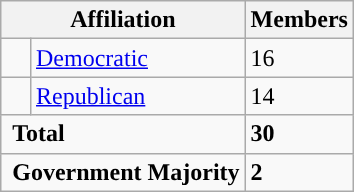<table class="wikitable">
<tr>
<th colspan="2">Affiliation</th>
<th>Members</th>
</tr>
<tr>
<td style="background-color:"> </td>
<td><a href='#'>Democratic</a></td>
<td>16</td>
</tr>
<tr>
<td style="background-color:"> </td>
<td><a href='#'>Republican</a></td>
<td>14</td>
</tr>
<tr>
<td colspan="2" rowspan="1"> <strong>Total</strong></td>
<td><strong>30</strong></td>
</tr>
<tr>
<td colspan="2" rowspan="1"> <strong>Government Majority</strong></td>
<td><strong>2</strong></td>
</tr>
</table>
